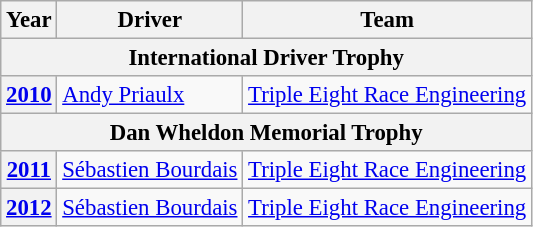<table class="wikitable" style="font-size:95%;">
<tr>
<th>Year</th>
<th>Driver</th>
<th>Team</th>
</tr>
<tr>
<th colspan="3">International Driver Trophy</th>
</tr>
<tr>
<th><a href='#'>2010</a></th>
<td> <a href='#'>Andy Priaulx</a></td>
<td><a href='#'>Triple Eight Race Engineering</a></td>
</tr>
<tr>
<th colspan="3">Dan Wheldon Memorial Trophy</th>
</tr>
<tr>
<th><a href='#'>2011</a></th>
<td> <a href='#'>Sébastien Bourdais</a></td>
<td><a href='#'>Triple Eight Race Engineering</a></td>
</tr>
<tr>
<th><a href='#'>2012</a></th>
<td> <a href='#'>Sébastien Bourdais</a></td>
<td><a href='#'>Triple Eight Race Engineering</a></td>
</tr>
</table>
